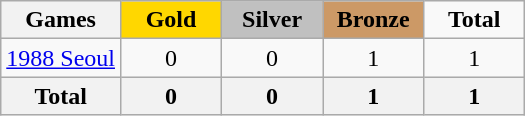<table class="wikitable">
<tr align=center>
<th>Games</th>
<td width=60 bgcolor=gold><strong>Gold</strong></td>
<td width=60 bgcolor=silver><strong>Silver</strong></td>
<td width=60 bgcolor=cc9966><strong>Bronze</strong></td>
<td width=60><strong>Total</strong></td>
</tr>
<tr align=center>
<td align=left><a href='#'>1988 Seoul</a></td>
<td>0</td>
<td>0</td>
<td>1</td>
<td>1</td>
</tr>
<tr align=center>
<th>Total</th>
<th>0</th>
<th>0</th>
<th>1</th>
<th>1</th>
</tr>
</table>
